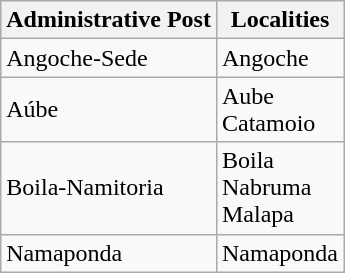<table class="wikitable">
<tr>
<th>Administrative Post</th>
<th>Localities</th>
</tr>
<tr>
<td>Angoche-Sede</td>
<td>Angoche</td>
</tr>
<tr>
<td>Aúbe</td>
<td>Aube<br>Catamoio</td>
</tr>
<tr>
<td>Boila-Namitoria</td>
<td>Boila<br>Nabruma<br>Malapa</td>
</tr>
<tr>
<td>Namaponda</td>
<td>Namaponda</td>
</tr>
</table>
